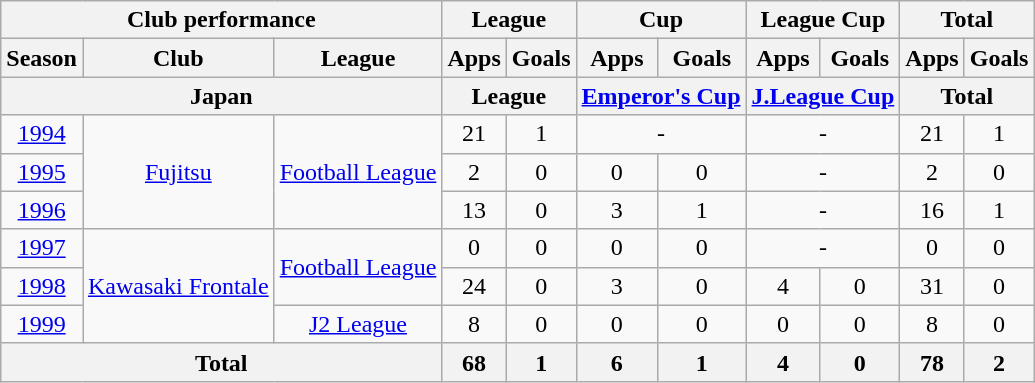<table class="wikitable" style="text-align:center;">
<tr>
<th colspan=3>Club performance</th>
<th colspan=2>League</th>
<th colspan=2>Cup</th>
<th colspan=2>League Cup</th>
<th colspan=2>Total</th>
</tr>
<tr>
<th>Season</th>
<th>Club</th>
<th>League</th>
<th>Apps</th>
<th>Goals</th>
<th>Apps</th>
<th>Goals</th>
<th>Apps</th>
<th>Goals</th>
<th>Apps</th>
<th>Goals</th>
</tr>
<tr>
<th colspan=3>Japan</th>
<th colspan=2>League</th>
<th colspan=2><a href='#'>Emperor's Cup</a></th>
<th colspan=2><a href='#'>J.League Cup</a></th>
<th colspan=2>Total</th>
</tr>
<tr>
<td><a href='#'>1994</a></td>
<td rowspan="3"><a href='#'>Fujitsu</a></td>
<td rowspan="3"><a href='#'>Football League</a></td>
<td>21</td>
<td>1</td>
<td colspan="2">-</td>
<td colspan="2">-</td>
<td>21</td>
<td>1</td>
</tr>
<tr>
<td><a href='#'>1995</a></td>
<td>2</td>
<td>0</td>
<td>0</td>
<td>0</td>
<td colspan="2">-</td>
<td>2</td>
<td>0</td>
</tr>
<tr>
<td><a href='#'>1996</a></td>
<td>13</td>
<td>0</td>
<td>3</td>
<td>1</td>
<td colspan="2">-</td>
<td>16</td>
<td>1</td>
</tr>
<tr>
<td><a href='#'>1997</a></td>
<td rowspan="3"><a href='#'>Kawasaki Frontale</a></td>
<td rowspan="2"><a href='#'>Football League</a></td>
<td>0</td>
<td>0</td>
<td>0</td>
<td>0</td>
<td colspan="2">-</td>
<td>0</td>
<td>0</td>
</tr>
<tr>
<td><a href='#'>1998</a></td>
<td>24</td>
<td>0</td>
<td>3</td>
<td>0</td>
<td>4</td>
<td>0</td>
<td>31</td>
<td>0</td>
</tr>
<tr>
<td><a href='#'>1999</a></td>
<td><a href='#'>J2 League</a></td>
<td>8</td>
<td>0</td>
<td>0</td>
<td>0</td>
<td>0</td>
<td>0</td>
<td>8</td>
<td>0</td>
</tr>
<tr>
<th colspan=3>Total</th>
<th>68</th>
<th>1</th>
<th>6</th>
<th>1</th>
<th>4</th>
<th>0</th>
<th>78</th>
<th>2</th>
</tr>
</table>
